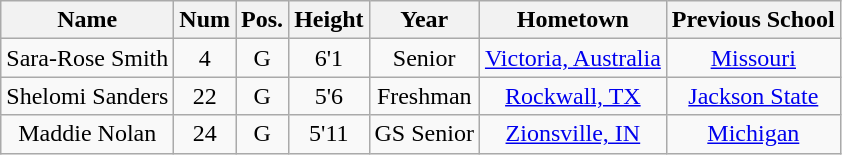<table class="wikitable sortable sortable" style="text-align: center">
<tr align=center>
<th style=>Name</th>
<th style=>Num</th>
<th style=>Pos.</th>
<th style=>Height</th>
<th style=>Year</th>
<th style=>Hometown</th>
<th style=>Previous School</th>
</tr>
<tr>
<td>Sara-Rose Smith</td>
<td>4</td>
<td>G</td>
<td>6'1</td>
<td>Senior</td>
<td><a href='#'>Victoria, Australia</a></td>
<td><a href='#'>Missouri</a></td>
</tr>
<tr>
<td>Shelomi Sanders</td>
<td>22</td>
<td>G</td>
<td>5'6</td>
<td> Freshman</td>
<td><a href='#'>Rockwall, TX</a></td>
<td><a href='#'>Jackson State</a></td>
</tr>
<tr>
<td>Maddie Nolan</td>
<td>24</td>
<td>G</td>
<td>5'11</td>
<td>GS Senior</td>
<td><a href='#'>Zionsville, IN</a></td>
<td><a href='#'>Michigan</a></td>
</tr>
</table>
